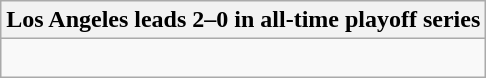<table class="wikitable collapsible collapsed">
<tr>
<th>Los Angeles leads 2–0 in all-time playoff series</th>
</tr>
<tr>
<td><br>
</td>
</tr>
</table>
